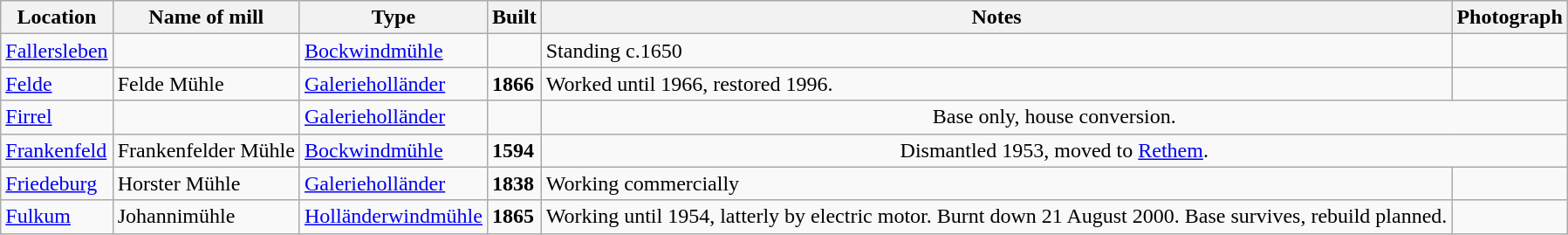<table class="wikitable sortable">
<tr>
<th>Location</th>
<th>Name of mill</th>
<th>Type</th>
<th>Built</th>
<th class="unsortable">Notes</th>
<th class="unsortable">Photograph</th>
</tr>
<tr>
<td><a href='#'>Fallersleben</a></td>
<td></td>
<td><a href='#'>Bockwindmühle</a></td>
<td></td>
<td>Standing c.1650</td>
<td></td>
</tr>
<tr>
<td><a href='#'>Felde</a></td>
<td>Felde Mühle</td>
<td><a href='#'>Galerieholländer</a></td>
<td><strong>1866</strong></td>
<td>Worked until 1966, restored 1996.</td>
<td></td>
</tr>
<tr>
<td><a href='#'>Firrel</a></td>
<td></td>
<td><a href='#'>Galerieholländer</a></td>
<td></td>
<td colspan="2" style="text-align:center;">Base only, house conversion.</td>
</tr>
<tr>
<td><a href='#'>Frankenfeld</a></td>
<td>Frankenfelder Mühle</td>
<td><a href='#'>Bockwindmühle</a></td>
<td><strong>1594</strong></td>
<td colspan="2" style="text-align:center;">Dismantled 1953, moved to <a href='#'>Rethem</a>.</td>
</tr>
<tr>
<td><a href='#'>Friedeburg</a></td>
<td>Horster Mühle</td>
<td><a href='#'>Galerieholländer</a></td>
<td><strong>1838</strong></td>
<td>Working commercially</td>
<td></td>
</tr>
<tr>
<td><a href='#'>Fulkum</a></td>
<td>Johannimühle</td>
<td><a href='#'>Holländerwindmühle</a></td>
<td><strong>1865</strong></td>
<td>Working until 1954, latterly by electric motor. Burnt down 21 August 2000. Base survives, rebuild planned.</td>
<td></td>
</tr>
</table>
